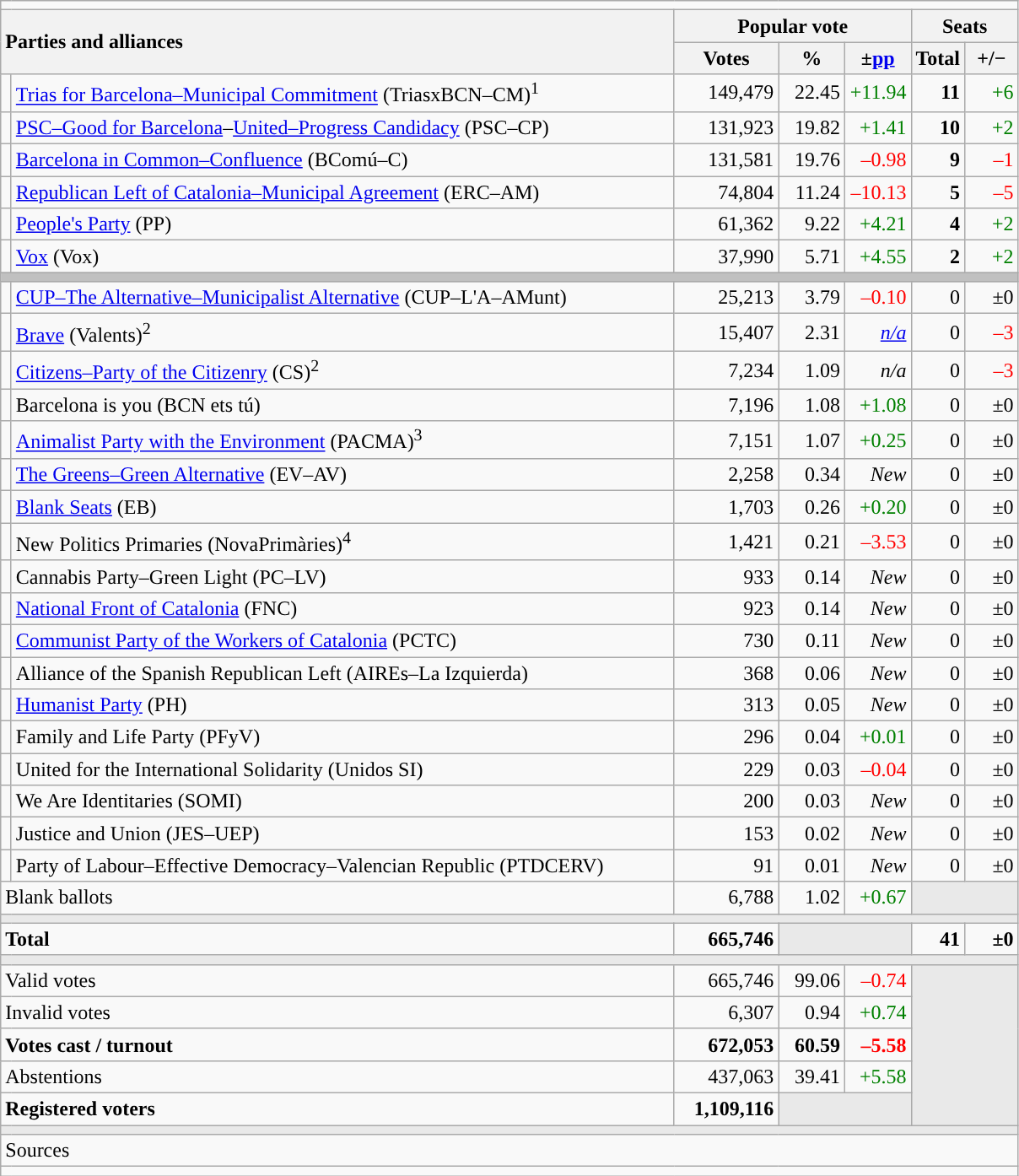<table class="wikitable" style="text-align:right;">
<tr>
<td colspan="7"></td>
</tr>
<tr>
<th style="text-align:left;" rowspan="2" colspan="2" width="525">Parties and alliances</th>
<th colspan="3">Popular vote</th>
<th colspan="2">Seats</th>
</tr>
<tr>
<th width="75">Votes</th>
<th width="45">%</th>
<th width="45">±<a href='#'>pp</a></th>
<th width="35">Total</th>
<th width="35">+/−</th>
</tr>
<tr>
<td width="1" style="color:inherit;background:"></td>
<td align="left"><a href='#'>Trias for Barcelona–Municipal Commitment</a> (TriasxBCN–CM)<sup>1</sup></td>
<td>149,479</td>
<td>22.45</td>
<td style="color:green;">+11.94</td>
<td><strong>11</strong></td>
<td style="color:green;">+6</td>
</tr>
<tr>
<td style="color:inherit;background:"></td>
<td align="left"><a href='#'>PSC–Good for Barcelona</a>–<a href='#'>United–Progress Candidacy</a> (PSC–CP)</td>
<td>131,923</td>
<td>19.82</td>
<td style="color:green;">+1.41</td>
<td><strong>10</strong></td>
<td style="color:green;">+2</td>
</tr>
<tr>
<td style="color:inherit;background:"></td>
<td align="left"><a href='#'>Barcelona in Common–Confluence</a> (BComú–C)</td>
<td>131,581</td>
<td>19.76</td>
<td style="color:red;">–0.98</td>
<td><strong>9</strong></td>
<td style="color:red;">–1</td>
</tr>
<tr>
<td style="color:inherit;background:"></td>
<td align="left"><a href='#'>Republican Left of Catalonia–Municipal Agreement</a> (ERC–AM)</td>
<td>74,804</td>
<td>11.24</td>
<td style="color:red;">–10.13</td>
<td><strong>5</strong></td>
<td style="color:red;">–5</td>
</tr>
<tr>
<td style="color:inherit;background:"></td>
<td align="left"><a href='#'>People's Party</a> (PP)</td>
<td>61,362</td>
<td>9.22</td>
<td style="color:green;">+4.21</td>
<td><strong>4</strong></td>
<td style="color:green;">+2</td>
</tr>
<tr>
<td style="color:inherit;background:"></td>
<td align="left"><a href='#'>Vox</a> (Vox)</td>
<td>37,990</td>
<td>5.71</td>
<td style="color:green;">+4.55</td>
<td><strong>2</strong></td>
<td style="color:green;">+2</td>
</tr>
<tr>
<td colspan="7" bgcolor="#C0C0C0"></td>
</tr>
<tr>
<td style="color:inherit;background:"></td>
<td align="left"><a href='#'>CUP–The Alternative–Municipalist Alternative</a> (CUP–L'A–AMunt)</td>
<td>25,213</td>
<td>3.79</td>
<td style="color:red;">–0.10</td>
<td>0</td>
<td>±0</td>
</tr>
<tr>
<td style="color:inherit;background:"></td>
<td align="left"><a href='#'>Brave</a> (Valents)<sup>2</sup></td>
<td>15,407</td>
<td>2.31</td>
<td><em><a href='#'>n/a</a></em></td>
<td>0</td>
<td style="color:red;">–3</td>
</tr>
<tr>
<td style="color:inherit;background:"></td>
<td align="left"><a href='#'>Citizens–Party of the Citizenry</a> (CS)<sup>2</sup></td>
<td>7,234</td>
<td>1.09</td>
<td><em>n/a</em></td>
<td>0</td>
<td style="color:red;">–3</td>
</tr>
<tr>
<td style="color:inherit;background:"></td>
<td align="left">Barcelona is you (BCN ets tú)</td>
<td>7,196</td>
<td>1.08</td>
<td style="color:green;">+1.08</td>
<td>0</td>
<td>±0</td>
</tr>
<tr>
<td style="color:inherit;background:"></td>
<td align="left"><a href='#'>Animalist Party with the Environment</a> (PACMA)<sup>3</sup></td>
<td>7,151</td>
<td>1.07</td>
<td style="color:green;">+0.25</td>
<td>0</td>
<td>±0</td>
</tr>
<tr>
<td style="color:inherit;background:"></td>
<td align="left"><a href='#'>The Greens–Green Alternative</a> (EV–AV)</td>
<td>2,258</td>
<td>0.34</td>
<td><em>New</em></td>
<td>0</td>
<td>±0</td>
</tr>
<tr>
<td style="color:inherit;background:"></td>
<td align="left"><a href='#'>Blank Seats</a> (EB)</td>
<td>1,703</td>
<td>0.26</td>
<td style="color:green;">+0.20</td>
<td>0</td>
<td>±0</td>
</tr>
<tr>
<td style="color:inherit;background:"></td>
<td align="left">New Politics Primaries (NovaPrimàries)<sup>4</sup></td>
<td>1,421</td>
<td>0.21</td>
<td style="color:red;">–3.53</td>
<td>0</td>
<td>±0</td>
</tr>
<tr>
<td style="color:inherit;background:"></td>
<td align="left">Cannabis Party–Green Light (PC–LV)</td>
<td>933</td>
<td>0.14</td>
<td><em>New</em></td>
<td>0</td>
<td>±0</td>
</tr>
<tr>
<td style="color:inherit;background:"></td>
<td align="left"><a href='#'>National Front of Catalonia</a> (FNC)</td>
<td>923</td>
<td>0.14</td>
<td><em>New</em></td>
<td>0</td>
<td>±0</td>
</tr>
<tr>
<td style="color:inherit;background:"></td>
<td align="left"><a href='#'>Communist Party of the Workers of Catalonia</a> (PCTC)</td>
<td>730</td>
<td>0.11</td>
<td><em>New</em></td>
<td>0</td>
<td>±0</td>
</tr>
<tr>
<td style="color:inherit;background:"></td>
<td align="left">Alliance of the Spanish Republican Left (AIREs–La Izquierda)</td>
<td>368</td>
<td>0.06</td>
<td><em>New</em></td>
<td>0</td>
<td>±0</td>
</tr>
<tr>
<td style="color:inherit;background:"></td>
<td align="left"><a href='#'>Humanist Party</a> (PH)</td>
<td>313</td>
<td>0.05</td>
<td><em>New</em></td>
<td>0</td>
<td>±0</td>
</tr>
<tr>
<td style="color:inherit;background:"></td>
<td align="left">Family and Life Party (PFyV)</td>
<td>296</td>
<td>0.04</td>
<td style="color:green;">+0.01</td>
<td>0</td>
<td>±0</td>
</tr>
<tr>
<td style="color:inherit;background:"></td>
<td align="left">United for the International Solidarity (Unidos SI)</td>
<td>229</td>
<td>0.03</td>
<td style="color:red;">–0.04</td>
<td>0</td>
<td>±0</td>
</tr>
<tr>
<td style="color:inherit;background:"></td>
<td align="left">We Are Identitaries (SOMI)</td>
<td>200</td>
<td>0.03</td>
<td><em>New</em></td>
<td>0</td>
<td>±0</td>
</tr>
<tr>
<td style="color:inherit;background:"></td>
<td align="left">Justice and Union (JES–UEP)</td>
<td>153</td>
<td>0.02</td>
<td><em>New</em></td>
<td>0</td>
<td>±0</td>
</tr>
<tr>
<td style="color:inherit;background:"></td>
<td align="left">Party of Labour–Effective Democracy–Valencian Republic (PTDCERV)</td>
<td>91</td>
<td>0.01</td>
<td><em>New</em></td>
<td>0</td>
<td>±0</td>
</tr>
<tr>
<td align="left" colspan="2">Blank ballots</td>
<td>6,788</td>
<td>1.02</td>
<td style="color:green;">+0.67</td>
<td bgcolor="#E9E9E9" colspan="2"></td>
</tr>
<tr>
<td colspan="7" bgcolor="#E9E9E9"></td>
</tr>
<tr style="font-weight:bold;">
<td align="left" colspan="2">Total</td>
<td>665,746</td>
<td bgcolor="#E9E9E9" colspan="2"></td>
<td>41</td>
<td>±0</td>
</tr>
<tr>
<td colspan="7" bgcolor="#E9E9E9"></td>
</tr>
<tr>
<td align="left" colspan="2">Valid votes</td>
<td>665,746</td>
<td>99.06</td>
<td style="color:red;">–0.74</td>
<td bgcolor="#E9E9E9" colspan="2" rowspan="5"></td>
</tr>
<tr>
<td align="left" colspan="2">Invalid votes</td>
<td>6,307</td>
<td>0.94</td>
<td style="color:green;">+0.74</td>
</tr>
<tr style="font-weight:bold;">
<td align="left" colspan="2">Votes cast / turnout</td>
<td>672,053</td>
<td>60.59</td>
<td style="color:red;">–5.58</td>
</tr>
<tr>
<td align="left" colspan="2">Abstentions</td>
<td>437,063</td>
<td>39.41</td>
<td style="color:green;">+5.58</td>
</tr>
<tr style="font-weight:bold;">
<td align="left" colspan="2">Registered voters</td>
<td>1,109,116</td>
<td bgcolor="#E9E9E9" colspan="2"></td>
</tr>
<tr>
<td colspan="7" bgcolor="#E9E9E9"></td>
</tr>
<tr>
<td align="left" colspan="7">Sources</td>
</tr>
<tr>
<td colspan="7" style="text-align:left; max-width:790px;"></td>
</tr>
</table>
